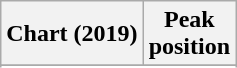<table class="wikitable plainrowheaders" style="text-align:center">
<tr>
<th scope="col">Chart (2019)</th>
<th scope="col">Peak<br>position</th>
</tr>
<tr>
</tr>
<tr>
</tr>
</table>
